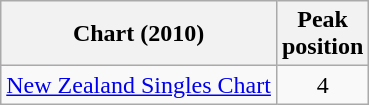<table class="wikitable">
<tr>
<th>Chart (2010)</th>
<th>Peak<br>position</th>
</tr>
<tr>
<td><a href='#'>New Zealand Singles Chart</a></td>
<td align="center">4</td>
</tr>
</table>
